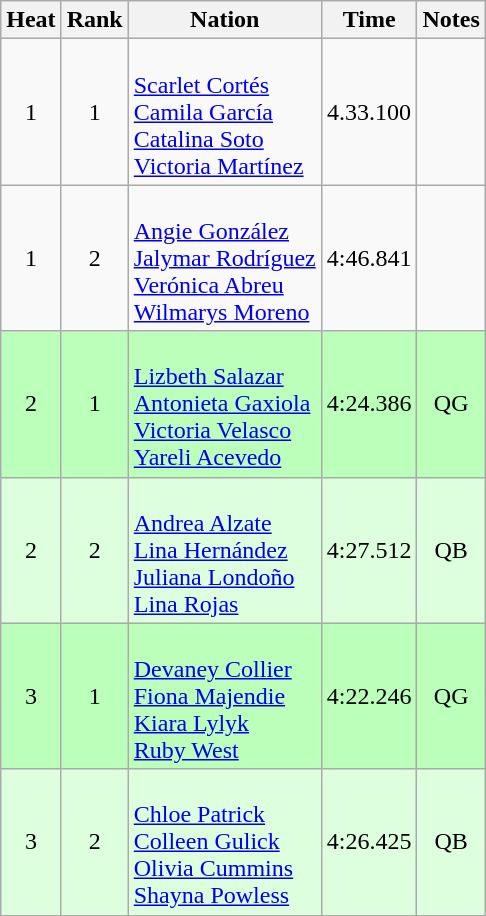<table class="wikitable sortable" style="text-align:center">
<tr>
<th>Heat</th>
<th>Rank</th>
<th>Nation</th>
<th>Time</th>
<th>Notes</th>
</tr>
<tr>
<td>1</td>
<td>1</td>
<td align=left><br><a href='#'>Scarlet Cortés</a><br><a href='#'>Camila García</a><br><a href='#'>Catalina Soto</a><br><a href='#'>Victoria Martínez</a></td>
<td>4.33.100</td>
<td></td>
</tr>
<tr>
<td>1</td>
<td>2</td>
<td align=left><br><a href='#'>Angie González</a><br><a href='#'>Jalymar Rodríguez</a><br><a href='#'>Verónica Abreu</a><br><a href='#'>Wilmarys Moreno</a></td>
<td>4:46.841</td>
<td></td>
</tr>
<tr bgcolor=bbffbb>
<td>2</td>
<td>1</td>
<td align=left><br><a href='#'>Lizbeth Salazar</a><br><a href='#'>Antonieta Gaxiola</a><br><a href='#'>Victoria Velasco</a><br><a href='#'>Yareli Acevedo</a></td>
<td>4:24.386</td>
<td>QG</td>
</tr>
<tr bgcolor=ddffdd>
<td>2</td>
<td>2</td>
<td align=left><br><a href='#'>Andrea Alzate</a><br><a href='#'>Lina Hernández</a><br><a href='#'>Juliana Londoño</a><br><a href='#'>Lina Rojas</a></td>
<td>4:27.512</td>
<td>QB</td>
</tr>
<tr bgcolor=bbffbb>
<td>3</td>
<td>1</td>
<td align=left><br><a href='#'>Devaney Collier</a><br><a href='#'>Fiona Majendie</a><br><a href='#'>Kiara Lylyk</a><br><a href='#'>Ruby West</a></td>
<td>4:22.246</td>
<td>QG</td>
</tr>
<tr bgcolor=ddffdd>
<td>3</td>
<td>2</td>
<td align=left><br><a href='#'>Chloe Patrick</a><br><a href='#'>Colleen Gulick</a><br><a href='#'>Olivia Cummins</a><br><a href='#'>Shayna Powless</a></td>
<td>4:26.425</td>
<td>QB</td>
</tr>
</table>
